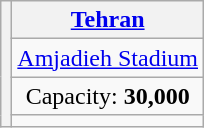<table class="wikitable" style="text-align:center">
<tr>
<th rowspan=4></th>
<th><a href='#'>Tehran</a></th>
</tr>
<tr>
<td><a href='#'>Amjadieh Stadium</a></td>
</tr>
<tr>
<td>Capacity: <strong>30,000</strong></td>
</tr>
<tr>
<td></td>
</tr>
</table>
